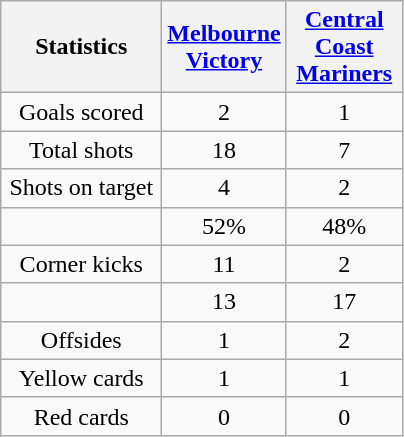<table class="wikitable" style="text-align: center">
<tr>
<th width=100>Statistics</th>
<th width=70><a href='#'>Melbourne Victory</a></th>
<th width=70><a href='#'>Central Coast Mariners</a></th>
</tr>
<tr>
<td>Goals scored</td>
<td>2</td>
<td>1</td>
</tr>
<tr>
<td>Total shots</td>
<td>18</td>
<td>7</td>
</tr>
<tr>
<td>Shots on target</td>
<td>4</td>
<td>2</td>
</tr>
<tr>
<td></td>
<td>52%</td>
<td>48%</td>
</tr>
<tr>
<td>Corner kicks</td>
<td>11</td>
<td>2</td>
</tr>
<tr>
<td></td>
<td>13</td>
<td>17</td>
</tr>
<tr>
<td>Offsides</td>
<td>1</td>
<td>2</td>
</tr>
<tr>
<td>Yellow cards</td>
<td>1</td>
<td>1</td>
</tr>
<tr>
<td>Red cards</td>
<td>0</td>
<td>0</td>
</tr>
</table>
